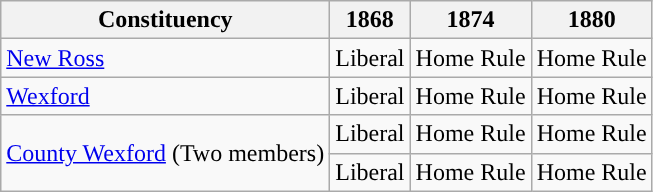<table class="wikitable">
<tr>
<th>Constituency</th>
<th>1868</th>
<th>1874</th>
<th>1880</th>
</tr>
<tr>
<td><a href='#'>New Ross</a></td>
<td>Liberal</td>
<td>Home Rule</td>
<td>Home Rule</td>
</tr>
<tr>
<td><a href='#'>Wexford</a></td>
<td>Liberal</td>
<td>Home Rule</td>
<td>Home Rule</td>
</tr>
<tr>
<td rowspan="2"><a href='#'>County Wexford</a> (Two members)</td>
<td>Liberal</td>
<td>Home Rule</td>
<td>Home Rule</td>
</tr>
<tr>
<td>Liberal</td>
<td>Home Rule</td>
<td>Home Rule</td>
</tr>
</table>
